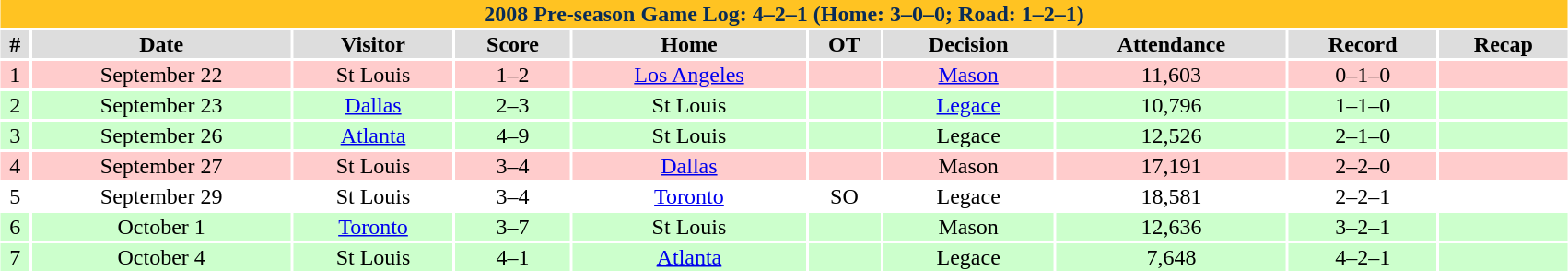<table class="toccolours collapsible collapsed" width=90% style="clear:both; margin:1.5em auto; text-align:center">
<tr>
<th colspan=11 style="background:#ffc322; color:#092c57;">2008 Pre-season Game Log: 4–2–1 (Home: 3–0–0; Road: 1–2–1)</th>
</tr>
<tr align="center" bgcolor="#dddddd">
<td><strong>#</strong></td>
<td><strong>Date</strong></td>
<td><strong>Visitor</strong></td>
<td><strong>Score</strong></td>
<td><strong>Home</strong></td>
<td><strong>OT</strong></td>
<td><strong>Decision</strong></td>
<td><strong>Attendance</strong></td>
<td><strong>Record</strong></td>
<td><strong>Recap</strong></td>
</tr>
<tr align="center" bgcolor="#ffcccc">
<td>1</td>
<td>September 22</td>
<td>St Louis</td>
<td>1–2</td>
<td><a href='#'>Los Angeles</a></td>
<td></td>
<td><a href='#'>Mason</a></td>
<td>11,603</td>
<td>0–1–0</td>
<td></td>
</tr>
<tr align="center" bgcolor="#ccffcc">
<td>2</td>
<td>September 23</td>
<td><a href='#'>Dallas</a></td>
<td>2–3</td>
<td>St Louis</td>
<td></td>
<td><a href='#'>Legace</a></td>
<td>10,796</td>
<td>1–1–0</td>
<td></td>
</tr>
<tr align="center" bgcolor="#ccffcc">
<td>3</td>
<td>September 26</td>
<td><a href='#'>Atlanta</a></td>
<td>4–9</td>
<td>St Louis</td>
<td></td>
<td>Legace</td>
<td>12,526</td>
<td>2–1–0</td>
<td></td>
</tr>
<tr align="center" bgcolor="#ffcccc">
<td>4</td>
<td>September 27</td>
<td>St Louis</td>
<td>3–4</td>
<td><a href='#'>Dallas</a></td>
<td></td>
<td>Mason</td>
<td>17,191</td>
<td>2–2–0</td>
<td></td>
</tr>
<tr align="center" bgcolor="#ffffff">
<td>5</td>
<td>September 29</td>
<td>St Louis</td>
<td>3–4</td>
<td><a href='#'>Toronto</a></td>
<td>SO</td>
<td>Legace</td>
<td>18,581</td>
<td>2–2–1</td>
<td></td>
</tr>
<tr align="center" bgcolor="#ccffcc">
<td>6</td>
<td>October 1</td>
<td><a href='#'>Toronto</a></td>
<td>3–7</td>
<td>St Louis</td>
<td></td>
<td>Mason</td>
<td>12,636</td>
<td>3–2–1</td>
<td></td>
</tr>
<tr align="center" bgcolor="#ccffcc">
<td>7</td>
<td>October 4</td>
<td>St Louis</td>
<td>4–1</td>
<td><a href='#'>Atlanta</a></td>
<td></td>
<td>Legace</td>
<td>7,648</td>
<td>4–2–1</td>
<td></td>
</tr>
</table>
